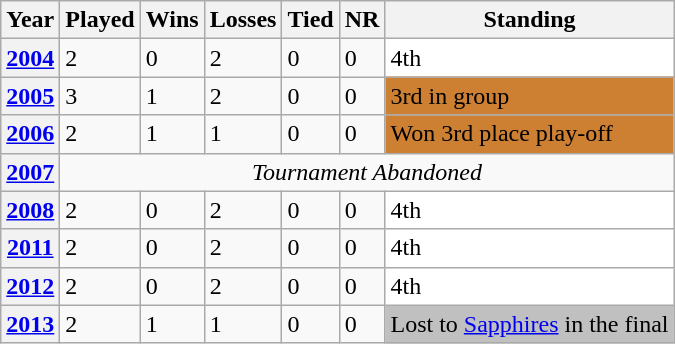<table class="wikitable">
<tr>
<th>Year</th>
<th>Played</th>
<th>Wins</th>
<th>Losses</th>
<th>Tied</th>
<th>NR</th>
<th>Standing</th>
</tr>
<tr>
<th><a href='#'>2004</a></th>
<td>2</td>
<td>0</td>
<td>2</td>
<td>0</td>
<td>0</td>
<td style="background:white;">4th</td>
</tr>
<tr>
<th><a href='#'>2005</a></th>
<td>3</td>
<td>1</td>
<td>2</td>
<td>0</td>
<td>0</td>
<td style="background:#CD7F32;">3rd in group</td>
</tr>
<tr>
<th><a href='#'>2006</a></th>
<td>2</td>
<td>1</td>
<td>1</td>
<td>0</td>
<td>0</td>
<td style="background:#CD7F32;">Won 3rd place play-off</td>
</tr>
<tr>
<th><a href='#'>2007</a></th>
<td colspan=7 align=center><em>Tournament Abandoned</td>
</tr>
<tr>
<th><a href='#'>2008</a></th>
<td>2</td>
<td>0</td>
<td>2</td>
<td>0</td>
<td>0</td>
<td style="background:white;">4th</td>
</tr>
<tr>
<th><a href='#'>2011</a></th>
<td>2</td>
<td>0</td>
<td>2</td>
<td>0</td>
<td>0</td>
<td style="background:white;">4th</td>
</tr>
<tr>
<th><a href='#'>2012</a></th>
<td>2</td>
<td>0</td>
<td>2</td>
<td>0</td>
<td>0</td>
<td style="background:white;">4th</td>
</tr>
<tr>
<th><a href='#'>2013</a></th>
<td>2</td>
<td>1</td>
<td>1</td>
<td>0</td>
<td>0</td>
<td style="background:silver;">Lost to <a href='#'>Sapphires</a> in the final</td>
</tr>
</table>
